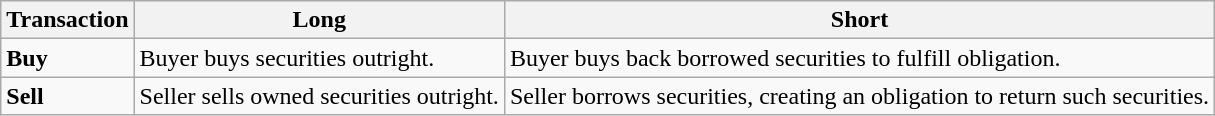<table class="wikitable">
<tr>
<th>Transaction</th>
<th>Long</th>
<th>Short</th>
</tr>
<tr>
<td><strong>Buy</strong></td>
<td>Buyer buys securities outright.</td>
<td>Buyer buys back borrowed securities to fulfill obligation.</td>
</tr>
<tr>
<td><strong>Sell</strong></td>
<td>Seller sells owned securities outright.</td>
<td>Seller borrows securities, creating an obligation to return such securities.</td>
</tr>
</table>
